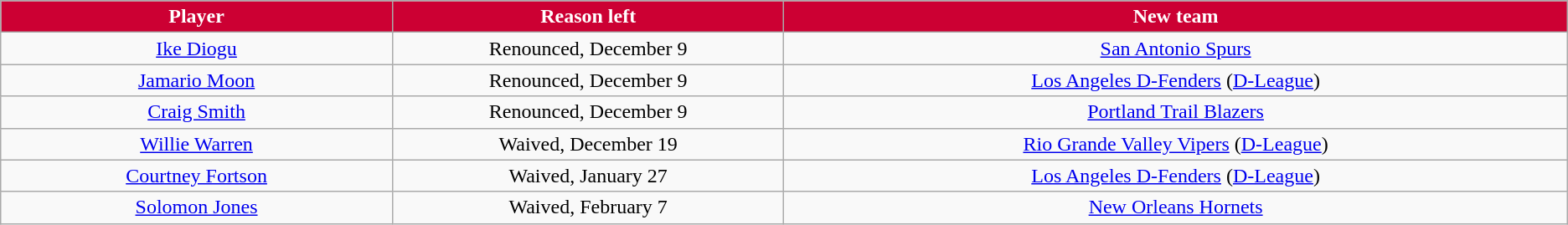<table class="wikitable sortable sortable">
<tr>
<th style="background:#CC0033; color:white" width="10%">Player</th>
<th style="background:#CC0033; color:white" width="10%">Reason left</th>
<th style="background:#CC0033; color:white" width="20%">New team</th>
</tr>
<tr style="text-align: center">
<td><a href='#'>Ike Diogu</a></td>
<td>Renounced, December 9</td>
<td><a href='#'>San Antonio Spurs</a></td>
</tr>
<tr style="text-align: center">
<td><a href='#'>Jamario Moon</a></td>
<td>Renounced, December 9</td>
<td><a href='#'>Los Angeles D-Fenders</a> (<a href='#'>D-League</a>)</td>
</tr>
<tr style="text-align: center">
<td><a href='#'>Craig Smith</a></td>
<td>Renounced, December 9</td>
<td><a href='#'>Portland Trail Blazers</a></td>
</tr>
<tr style="text-align: center">
<td><a href='#'>Willie Warren</a></td>
<td>Waived, December 19</td>
<td><a href='#'>Rio Grande Valley Vipers</a> (<a href='#'>D-League</a>)</td>
</tr>
<tr style="text-align: center">
<td><a href='#'>Courtney Fortson</a></td>
<td>Waived, January 27</td>
<td><a href='#'>Los Angeles D-Fenders</a> (<a href='#'>D-League</a>)</td>
</tr>
<tr style="text-align: center">
<td><a href='#'>Solomon Jones</a></td>
<td>Waived, February 7</td>
<td><a href='#'>New Orleans Hornets</a></td>
</tr>
</table>
